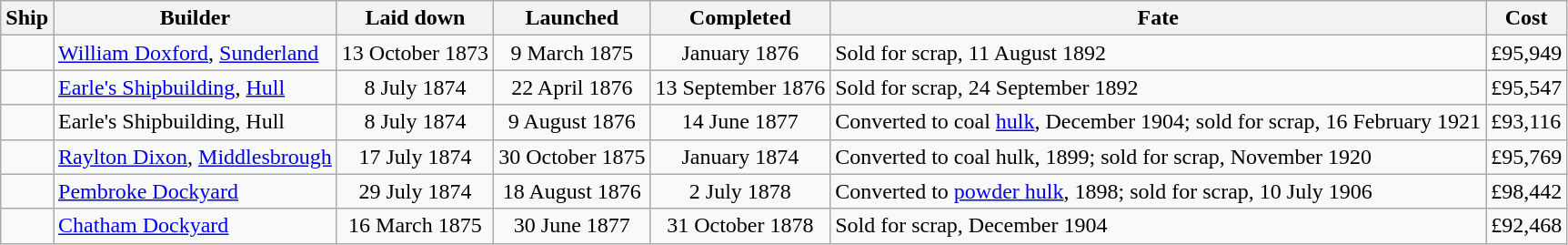<table class="wikitable">
<tr>
<th>Ship</th>
<th>Builder</th>
<th>Laid down</th>
<th>Launched</th>
<th>Completed</th>
<th>Fate</th>
<th>Cost</th>
</tr>
<tr>
<td></td>
<td><a href='#'>William Doxford</a>, <a href='#'>Sunderland</a></td>
<td align=center>13 October 1873</td>
<td align=center>9 March 1875</td>
<td align=center>January 1876</td>
<td>Sold for scrap, 11 August 1892</td>
<td>£95,949</td>
</tr>
<tr>
<td></td>
<td><a href='#'>Earle's Shipbuilding</a>, <a href='#'>Hull</a></td>
<td align=center>8 July 1874</td>
<td align=center>22 April 1876</td>
<td align=center>13 September 1876</td>
<td>Sold for scrap, 24 September 1892</td>
<td>£95,547</td>
</tr>
<tr>
<td></td>
<td>Earle's Shipbuilding, Hull</td>
<td align=center>8 July 1874</td>
<td align=center>9 August 1876</td>
<td align=center>14 June 1877</td>
<td>Converted to coal <a href='#'>hulk</a>, December 1904; sold for scrap, 16 February 1921</td>
<td>£93,116</td>
</tr>
<tr>
<td></td>
<td><a href='#'>Raylton Dixon</a>, <a href='#'>Middlesbrough</a></td>
<td align=center>17 July 1874</td>
<td align=center>30 October 1875</td>
<td align=center>January 1874</td>
<td>Converted to coal hulk, 1899; sold for scrap, November 1920</td>
<td>£95,769</td>
</tr>
<tr>
<td></td>
<td><a href='#'>Pembroke Dockyard</a></td>
<td align=center>29 July 1874</td>
<td align=center>18 August 1876</td>
<td align=center>2 July 1878</td>
<td>Converted to <a href='#'>powder hulk</a>, 1898; sold for scrap, 10 July 1906</td>
<td>£98,442</td>
</tr>
<tr>
<td></td>
<td><a href='#'>Chatham Dockyard</a></td>
<td align=center>16 March 1875</td>
<td align=center>30 June 1877</td>
<td align=center>31 October 1878</td>
<td>Sold for scrap, December 1904</td>
<td>£92,468</td>
</tr>
</table>
